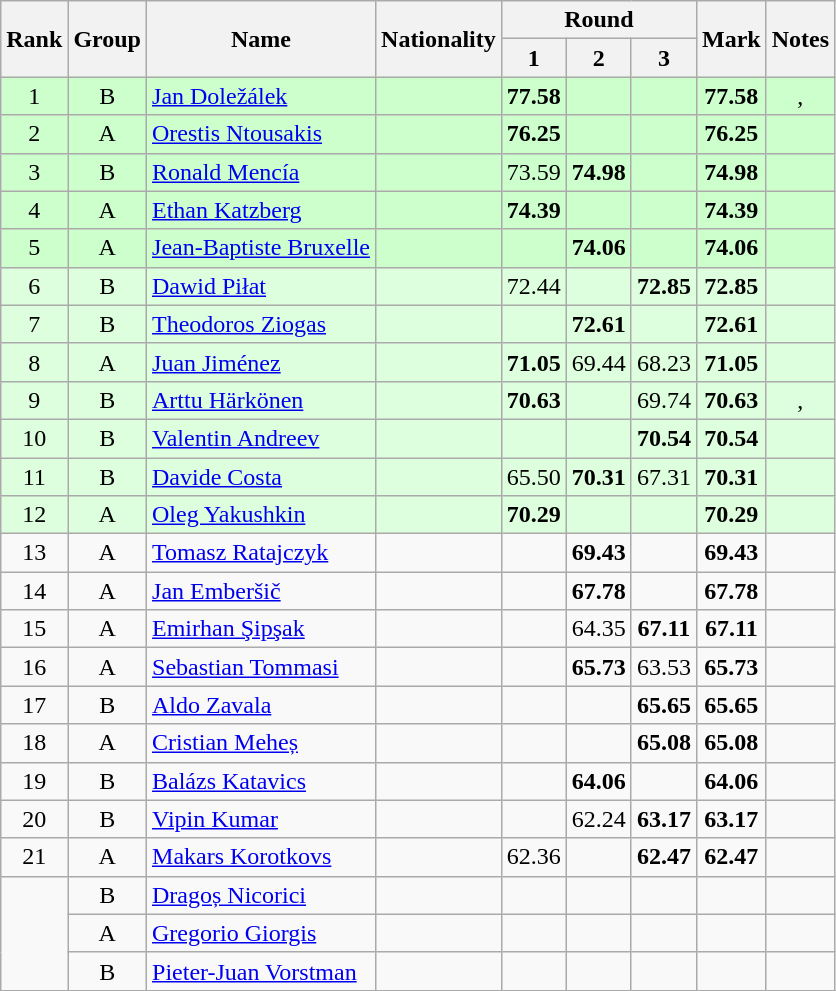<table class="wikitable sortable" style="text-align:center">
<tr>
<th rowspan=2>Rank</th>
<th rowspan=2>Group</th>
<th rowspan=2>Name</th>
<th rowspan=2>Nationality</th>
<th colspan=3>Round</th>
<th rowspan=2>Mark</th>
<th rowspan=2>Notes</th>
</tr>
<tr>
<th>1</th>
<th>2</th>
<th>3</th>
</tr>
<tr bgcolor=ccffcc>
<td>1</td>
<td>B</td>
<td align=left><a href='#'>Jan Doležálek</a></td>
<td align=left></td>
<td><strong>77.58</strong></td>
<td></td>
<td></td>
<td><strong>77.58</strong></td>
<td>, </td>
</tr>
<tr bgcolor=ccffcc>
<td>2</td>
<td>A</td>
<td align=left><a href='#'>Orestis Ntousakis</a></td>
<td align=left></td>
<td><strong>76.25</strong></td>
<td></td>
<td></td>
<td><strong>76.25</strong></td>
<td></td>
</tr>
<tr bgcolor=ccffcc>
<td>3</td>
<td>B</td>
<td align=left><a href='#'>Ronald Mencía</a></td>
<td align=left></td>
<td>73.59</td>
<td><strong>74.98</strong></td>
<td></td>
<td><strong>74.98</strong></td>
<td></td>
</tr>
<tr bgcolor=ccffcc>
<td>4</td>
<td>A</td>
<td align=left><a href='#'>Ethan Katzberg</a></td>
<td align=left></td>
<td><strong>74.39</strong></td>
<td></td>
<td></td>
<td><strong>74.39</strong></td>
<td></td>
</tr>
<tr bgcolor=ccffcc>
<td>5</td>
<td>A</td>
<td align=left><a href='#'>Jean-Baptiste Bruxelle</a></td>
<td align=left></td>
<td></td>
<td><strong>74.06</strong></td>
<td></td>
<td><strong>74.06</strong></td>
<td></td>
</tr>
<tr bgcolor=ddffdd>
<td>6</td>
<td>B</td>
<td align=left><a href='#'>Dawid Piłat</a></td>
<td align=left></td>
<td>72.44</td>
<td></td>
<td><strong>72.85</strong></td>
<td><strong>72.85</strong></td>
<td></td>
</tr>
<tr bgcolor=ddffdd>
<td>7</td>
<td>B</td>
<td align=left><a href='#'>Theodoros Ziogas</a></td>
<td align=left></td>
<td></td>
<td><strong>72.61</strong></td>
<td></td>
<td><strong>72.61</strong></td>
<td></td>
</tr>
<tr bgcolor=ddffdd>
<td>8</td>
<td>A</td>
<td align=left><a href='#'>Juan Jiménez</a></td>
<td align=left></td>
<td><strong>71.05</strong></td>
<td>69.44</td>
<td>68.23</td>
<td><strong>71.05</strong></td>
<td></td>
</tr>
<tr bgcolor=ddffdd>
<td>9</td>
<td>B</td>
<td align=left><a href='#'>Arttu Härkönen</a></td>
<td align=left></td>
<td><strong>70.63</strong></td>
<td></td>
<td>69.74</td>
<td><strong>70.63</strong></td>
<td>, </td>
</tr>
<tr bgcolor=ddffdd>
<td>10</td>
<td>B</td>
<td align=left><a href='#'>Valentin Andreev</a></td>
<td align=left></td>
<td></td>
<td></td>
<td><strong>70.54</strong></td>
<td><strong>70.54</strong></td>
<td></td>
</tr>
<tr bgcolor=ddffdd>
<td>11</td>
<td>B</td>
<td align=left><a href='#'>Davide Costa</a></td>
<td align=left></td>
<td>65.50</td>
<td><strong>70.31</strong></td>
<td>67.31</td>
<td><strong>70.31</strong></td>
<td></td>
</tr>
<tr bgcolor=ddffdd>
<td>12</td>
<td>A</td>
<td align=left><a href='#'>Oleg Yakushkin</a></td>
<td align=left></td>
<td><strong>70.29</strong></td>
<td></td>
<td></td>
<td><strong>70.29</strong></td>
<td></td>
</tr>
<tr>
<td>13</td>
<td>A</td>
<td align=left><a href='#'>Tomasz Ratajczyk</a></td>
<td align=left></td>
<td></td>
<td><strong>69.43</strong></td>
<td></td>
<td><strong>69.43</strong></td>
<td></td>
</tr>
<tr>
<td>14</td>
<td>A</td>
<td align=left><a href='#'>Jan Emberšič</a></td>
<td align=left></td>
<td></td>
<td><strong>67.78</strong></td>
<td></td>
<td><strong>67.78</strong></td>
<td></td>
</tr>
<tr>
<td>15</td>
<td>A</td>
<td align=left><a href='#'>Emirhan Şipşak</a></td>
<td align=left></td>
<td></td>
<td>64.35</td>
<td><strong>67.11</strong></td>
<td><strong>67.11</strong></td>
<td></td>
</tr>
<tr>
<td>16</td>
<td>A</td>
<td align=left><a href='#'>Sebastian Tommasi</a></td>
<td align=left></td>
<td></td>
<td><strong>65.73</strong></td>
<td>63.53</td>
<td><strong>65.73</strong></td>
<td></td>
</tr>
<tr>
<td>17</td>
<td>B</td>
<td align=left><a href='#'>Aldo Zavala</a></td>
<td align=left></td>
<td></td>
<td></td>
<td><strong>65.65</strong></td>
<td><strong>65.65</strong></td>
<td></td>
</tr>
<tr>
<td>18</td>
<td>A</td>
<td align=left><a href='#'>Cristian Meheș</a></td>
<td align=left></td>
<td></td>
<td></td>
<td><strong>65.08</strong></td>
<td><strong>65.08</strong></td>
<td></td>
</tr>
<tr>
<td>19</td>
<td>B</td>
<td align=left><a href='#'>Balázs Katavics</a></td>
<td align=left></td>
<td></td>
<td><strong>64.06</strong></td>
<td></td>
<td><strong>64.06</strong></td>
<td></td>
</tr>
<tr>
<td>20</td>
<td>B</td>
<td align=left><a href='#'>Vipin Kumar</a></td>
<td align=left></td>
<td></td>
<td>62.24</td>
<td><strong>63.17</strong></td>
<td><strong>63.17</strong></td>
<td></td>
</tr>
<tr>
<td>21</td>
<td>A</td>
<td align=left><a href='#'>Makars Korotkovs</a></td>
<td align=left></td>
<td>62.36</td>
<td></td>
<td><strong>62.47</strong></td>
<td><strong>62.47</strong></td>
<td></td>
</tr>
<tr>
<td rowspan=3></td>
<td>B</td>
<td align=left><a href='#'>Dragoș Nicorici</a></td>
<td align=left></td>
<td></td>
<td></td>
<td></td>
<td></td>
<td></td>
</tr>
<tr>
<td>A</td>
<td align=left><a href='#'>Gregorio Giorgis</a></td>
<td align=left></td>
<td></td>
<td></td>
<td></td>
<td></td>
<td></td>
</tr>
<tr>
<td>B</td>
<td align=left><a href='#'>Pieter-Juan Vorstman</a></td>
<td align=left></td>
<td></td>
<td></td>
<td></td>
<td></td>
<td></td>
</tr>
</table>
